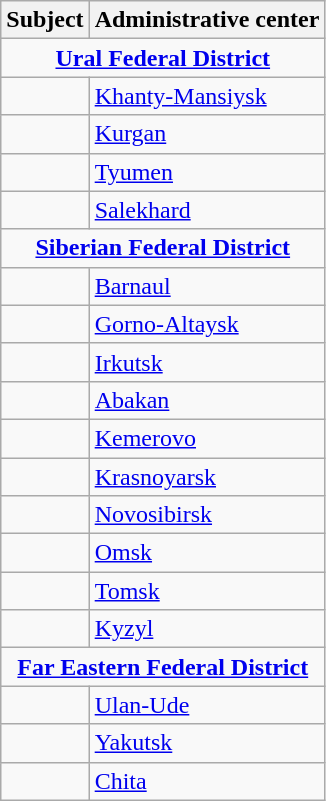<table class="wikitable">
<tr>
<th>Subject</th>
<th>Administrative center</th>
</tr>
<tr>
<td colspan="2" style="text-align:center;"><strong><a href='#'>Ural Federal District</a></strong></td>
</tr>
<tr>
<td></td>
<td><a href='#'>Khanty-Mansiysk</a></td>
</tr>
<tr>
<td></td>
<td><a href='#'>Kurgan</a></td>
</tr>
<tr>
<td></td>
<td><a href='#'>Tyumen</a></td>
</tr>
<tr>
<td></td>
<td><a href='#'>Salekhard</a></td>
</tr>
<tr>
<td colspan="2" style="text-align:center;"><strong><a href='#'>Siberian Federal District</a></strong></td>
</tr>
<tr>
<td></td>
<td><a href='#'>Barnaul</a></td>
</tr>
<tr>
<td></td>
<td><a href='#'>Gorno-Altaysk</a></td>
</tr>
<tr>
<td></td>
<td><a href='#'>Irkutsk</a></td>
</tr>
<tr>
<td></td>
<td><a href='#'>Abakan</a></td>
</tr>
<tr>
<td></td>
<td><a href='#'>Kemerovo</a></td>
</tr>
<tr>
<td></td>
<td><a href='#'>Krasnoyarsk</a></td>
</tr>
<tr>
<td></td>
<td><a href='#'>Novosibirsk</a></td>
</tr>
<tr>
<td></td>
<td><a href='#'>Omsk</a></td>
</tr>
<tr>
<td></td>
<td><a href='#'>Tomsk</a></td>
</tr>
<tr>
<td></td>
<td><a href='#'>Kyzyl</a></td>
</tr>
<tr>
<td colspan="2" style="text-align:center;"><strong><a href='#'>Far Eastern Federal District</a></strong></td>
</tr>
<tr>
<td></td>
<td><a href='#'>Ulan-Ude</a></td>
</tr>
<tr>
<td></td>
<td><a href='#'>Yakutsk</a></td>
</tr>
<tr>
<td></td>
<td><a href='#'>Chita</a></td>
</tr>
</table>
